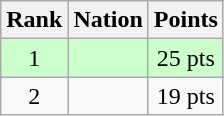<table class="wikitable sortable" style="text-align:center">
<tr>
<th>Rank</th>
<th>Nation</th>
<th>Points</th>
</tr>
<tr style="background-color:#ccffcc">
<td>1</td>
<td align=left></td>
<td>25 pts</td>
</tr>
<tr>
<td>2</td>
<td align=left></td>
<td>19 pts</td>
</tr>
</table>
